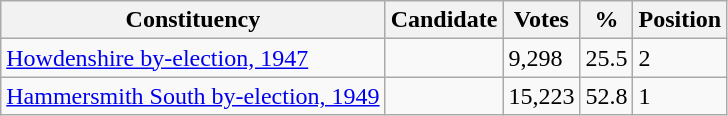<table class="wikitable sortable">
<tr>
<th>Constituency</th>
<th>Candidate</th>
<th>Votes</th>
<th>%</th>
<th>Position</th>
</tr>
<tr>
<td><a href='#'>Howdenshire by-election, 1947</a></td>
<td></td>
<td>9,298</td>
<td>25.5</td>
<td>2</td>
</tr>
<tr>
<td><a href='#'>Hammersmith South by-election, 1949</a></td>
<td></td>
<td>15,223</td>
<td>52.8</td>
<td>1</td>
</tr>
</table>
